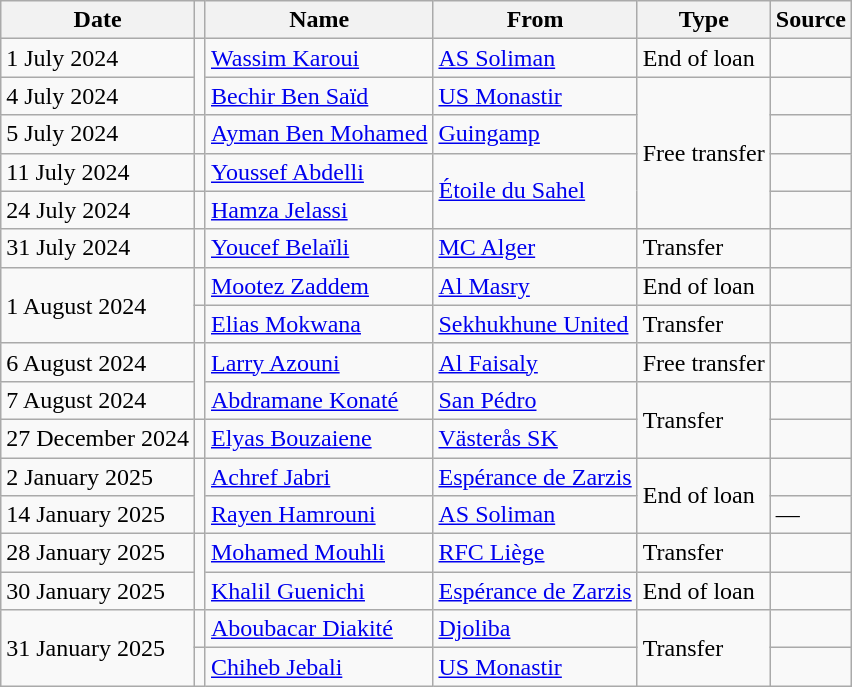<table class="wikitable">
<tr>
<th>Date</th>
<th></th>
<th>Name</th>
<th>From</th>
<th>Type</th>
<th>Source</th>
</tr>
<tr>
<td>1 July 2024</td>
<td rowspan=2></td>
<td> <a href='#'>Wassim Karoui</a></td>
<td> <a href='#'>AS Soliman</a></td>
<td>End of loan</td>
<td></td>
</tr>
<tr>
<td>4 July 2024</td>
<td> <a href='#'>Bechir Ben Saïd</a></td>
<td> <a href='#'>US Monastir</a></td>
<td rowspan=4>Free transfer</td>
<td></td>
</tr>
<tr>
<td>5 July 2024</td>
<td></td>
<td> <a href='#'>Ayman Ben Mohamed</a></td>
<td> <a href='#'>Guingamp</a></td>
<td></td>
</tr>
<tr>
<td>11 July 2024</td>
<td></td>
<td> <a href='#'>Youssef Abdelli</a></td>
<td rowspan=2> <a href='#'>Étoile du Sahel</a></td>
<td></td>
</tr>
<tr>
<td>24 July 2024</td>
<td></td>
<td> <a href='#'>Hamza Jelassi</a></td>
<td></td>
</tr>
<tr>
<td>31 July 2024</td>
<td></td>
<td> <a href='#'>Youcef Belaïli</a></td>
<td> <a href='#'>MC Alger</a></td>
<td>Transfer</td>
<td></td>
</tr>
<tr>
<td rowspan=2>1 August 2024</td>
<td></td>
<td> <a href='#'>Mootez Zaddem</a></td>
<td> <a href='#'>Al Masry</a></td>
<td>End of loan</td>
<td></td>
</tr>
<tr>
<td></td>
<td> <a href='#'>Elias Mokwana</a></td>
<td> <a href='#'>Sekhukhune United</a></td>
<td>Transfer</td>
<td></td>
</tr>
<tr>
<td>6 August 2024</td>
<td rowspan=2></td>
<td> <a href='#'>Larry Azouni</a></td>
<td> <a href='#'>Al Faisaly</a></td>
<td>Free transfer</td>
<td></td>
</tr>
<tr>
<td>7 August 2024</td>
<td> <a href='#'>Abdramane Konaté</a></td>
<td> <a href='#'>San Pédro</a></td>
<td rowspan=2>Transfer</td>
<td></td>
</tr>
<tr>
<td>27 December 2024</td>
<td></td>
<td> <a href='#'>Elyas Bouzaiene</a></td>
<td> <a href='#'>Västerås SK</a></td>
<td></td>
</tr>
<tr>
<td>2 January 2025</td>
<td rowspan=2></td>
<td> <a href='#'>Achref Jabri</a></td>
<td> <a href='#'>Espérance de Zarzis</a></td>
<td rowspan=2>End of loan</td>
<td></td>
</tr>
<tr>
<td>14 January 2025</td>
<td> <a href='#'>Rayen Hamrouni</a></td>
<td> <a href='#'>AS Soliman</a></td>
<td>—</td>
</tr>
<tr>
<td>28 January 2025</td>
<td rowspan=2></td>
<td> <a href='#'>Mohamed Mouhli</a></td>
<td> <a href='#'>RFC Liège</a></td>
<td>Transfer</td>
<td></td>
</tr>
<tr>
<td>30 January 2025</td>
<td> <a href='#'>Khalil Guenichi</a></td>
<td> <a href='#'>Espérance de Zarzis</a></td>
<td>End of loan</td>
<td></td>
</tr>
<tr>
<td rowspan=2>31 January 2025</td>
<td></td>
<td> <a href='#'>Aboubacar Diakité</a></td>
<td> <a href='#'>Djoliba</a></td>
<td rowspan=2>Transfer</td>
<td></td>
</tr>
<tr>
<td></td>
<td> <a href='#'>Chiheb Jebali</a></td>
<td> <a href='#'>US Monastir</a></td>
<td></td>
</tr>
</table>
